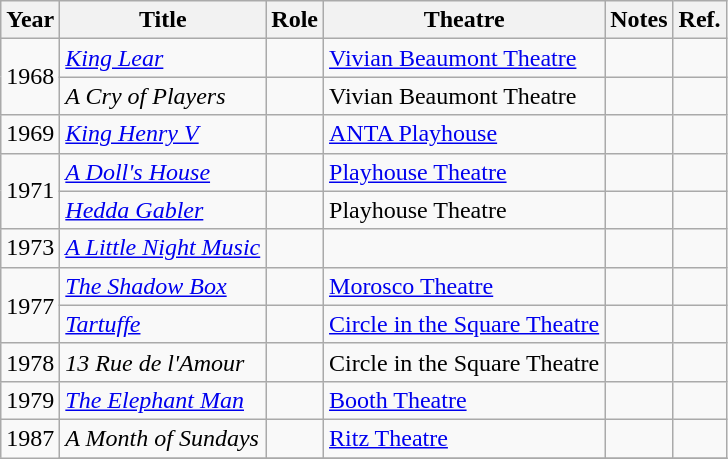<table class="wikitable sortable">
<tr>
<th>Year</th>
<th>Title</th>
<th>Role</th>
<th>Theatre</th>
<th class="unsortable">Notes</th>
<th class="unsortable">Ref.</th>
</tr>
<tr>
<td rowspan="2">1968</td>
<td><em><a href='#'>King Lear</a></em></td>
<td></td>
<td><a href='#'>Vivian Beaumont Theatre</a></td>
<td></td>
<td></td>
</tr>
<tr>
<td><em>A Cry of Players</em></td>
<td></td>
<td>Vivian Beaumont Theatre</td>
<td></td>
<td></td>
</tr>
<tr>
<td>1969</td>
<td><em><a href='#'>King Henry V</a></em></td>
<td></td>
<td><a href='#'>ANTA Playhouse</a></td>
<td></td>
<td></td>
</tr>
<tr>
<td rowspan="2">1971</td>
<td><em><a href='#'>A Doll's House</a></em></td>
<td></td>
<td><a href='#'>Playhouse Theatre</a></td>
<td></td>
<td></td>
</tr>
<tr>
<td><em><a href='#'>Hedda Gabler</a></em></td>
<td></td>
<td>Playhouse Theatre</td>
<td></td>
<td></td>
</tr>
<tr>
<td>1973</td>
<td><em><a href='#'>A Little Night Music</a></em></td>
<td></td>
<td></td>
<td></td>
<td></td>
</tr>
<tr>
<td rowspan="2">1977</td>
<td><em><a href='#'>The Shadow Box</a></em></td>
<td></td>
<td><a href='#'>Morosco Theatre</a></td>
<td></td>
<td></td>
</tr>
<tr>
<td><em><a href='#'>Tartuffe</a></em></td>
<td></td>
<td><a href='#'>Circle in the Square Theatre</a></td>
<td></td>
<td></td>
</tr>
<tr>
<td>1978</td>
<td><em>13 Rue de l'Amour</em></td>
<td></td>
<td>Circle in the Square Theatre</td>
<td></td>
<td></td>
</tr>
<tr>
<td>1979</td>
<td><em><a href='#'>The Elephant Man</a></em></td>
<td></td>
<td><a href='#'>Booth Theatre</a></td>
<td></td>
<td></td>
</tr>
<tr>
<td rowspan="3">1987</td>
<td><em>A Month of Sundays</em></td>
<td></td>
<td><a href='#'>Ritz Theatre</a></td>
<td></td>
<td></td>
</tr>
<tr>
</tr>
</table>
